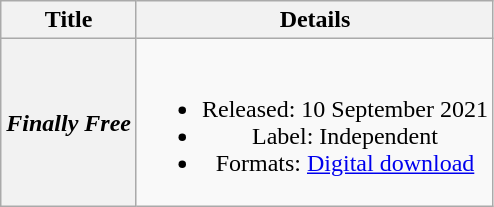<table class="wikitable plainrowheaders" style="text-align:center;">
<tr>
<th scope="col">Title</th>
<th scope="col">Details</th>
</tr>
<tr>
<th scope="row"><em>Finally Free</em></th>
<td><br><ul><li>Released: 10 September 2021</li><li>Label: Independent</li><li>Formats: <a href='#'>Digital download</a></li></ul></td>
</tr>
</table>
